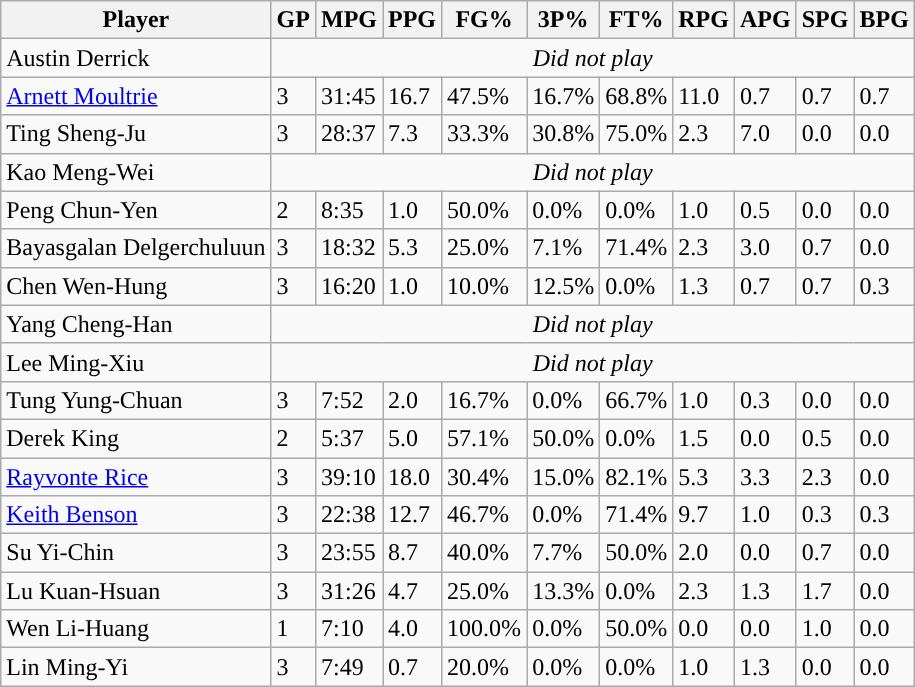<table class="wikitable">
<tr>
<th>Player</th>
<th>GP</th>
<th>MPG</th>
<th>PPG</th>
<th>FG%</th>
<th>3P%</th>
<th>FT%</th>
<th>RPG</th>
<th>APG</th>
<th>SPG</th>
<th>BPG</th>
</tr>
<tr>
<td>Austin Derrick</td>
<td colspan=10 align=center><em>Did not play</em></td>
</tr>
<tr>
<td><a href='#'>Arnett Moultrie</a></td>
<td>3</td>
<td>31:45</td>
<td>16.7</td>
<td>47.5%</td>
<td>16.7%</td>
<td>68.8%</td>
<td>11.0</td>
<td>0.7</td>
<td>0.7</td>
<td>0.7</td>
</tr>
<tr>
<td>Ting Sheng-Ju</td>
<td>3</td>
<td>28:37</td>
<td>7.3</td>
<td>33.3%</td>
<td>30.8%</td>
<td>75.0%</td>
<td>2.3</td>
<td>7.0</td>
<td>0.0</td>
<td>0.0</td>
</tr>
<tr>
<td>Kao Meng-Wei</td>
<td colspan=10 align=center><em>Did not play</em></td>
</tr>
<tr>
<td>Peng Chun-Yen</td>
<td>2</td>
<td>8:35</td>
<td>1.0</td>
<td>50.0%</td>
<td>0.0%</td>
<td>0.0%</td>
<td>1.0</td>
<td>0.5</td>
<td>0.0</td>
<td>0.0</td>
</tr>
<tr>
<td>Bayasgalan Delgerchuluun</td>
<td>3</td>
<td>18:32</td>
<td>5.3</td>
<td>25.0%</td>
<td>7.1%</td>
<td>71.4%</td>
<td>2.3</td>
<td>3.0</td>
<td>0.7</td>
<td>0.0</td>
</tr>
<tr>
<td>Chen Wen-Hung</td>
<td>3</td>
<td>16:20</td>
<td>1.0</td>
<td>10.0%</td>
<td>12.5%</td>
<td>0.0%</td>
<td>1.3</td>
<td>0.7</td>
<td>0.7</td>
<td>0.3</td>
</tr>
<tr>
<td>Yang Cheng-Han</td>
<td colspan=10 align=center><em>Did not play</em></td>
</tr>
<tr>
<td>Lee Ming-Xiu</td>
<td colspan=10 align=center><em>Did not play</em></td>
</tr>
<tr>
<td>Tung Yung-Chuan</td>
<td>3</td>
<td>7:52</td>
<td>2.0</td>
<td>16.7%</td>
<td>0.0%</td>
<td>66.7%</td>
<td>1.0</td>
<td>0.3</td>
<td>0.0</td>
<td>0.0</td>
</tr>
<tr>
<td>Derek King</td>
<td>2</td>
<td>5:37</td>
<td>5.0</td>
<td>57.1%</td>
<td>50.0%</td>
<td>0.0%</td>
<td>1.5</td>
<td>0.0</td>
<td>0.5</td>
<td>0.0</td>
</tr>
<tr>
<td><a href='#'>Rayvonte Rice</a></td>
<td>3</td>
<td>39:10</td>
<td>18.0</td>
<td>30.4%</td>
<td>15.0%</td>
<td>82.1%</td>
<td>5.3</td>
<td>3.3</td>
<td>2.3</td>
<td>0.0</td>
</tr>
<tr>
<td><a href='#'>Keith Benson</a></td>
<td>3</td>
<td>22:38</td>
<td>12.7</td>
<td>46.7%</td>
<td>0.0%</td>
<td>71.4%</td>
<td>9.7</td>
<td>1.0</td>
<td>0.3</td>
<td>0.3</td>
</tr>
<tr>
<td>Su Yi-Chin</td>
<td>3</td>
<td>23:55</td>
<td>8.7</td>
<td>40.0%</td>
<td>7.7%</td>
<td>50.0%</td>
<td>2.0</td>
<td>0.0</td>
<td>0.7</td>
<td>0.0</td>
</tr>
<tr>
<td>Lu Kuan-Hsuan</td>
<td>3</td>
<td>31:26</td>
<td>4.7</td>
<td>25.0%</td>
<td>13.3%</td>
<td>0.0%</td>
<td>2.3</td>
<td>1.3</td>
<td>1.7</td>
<td>0.0</td>
</tr>
<tr>
<td>Wen Li-Huang</td>
<td>1</td>
<td>7:10</td>
<td>4.0</td>
<td>100.0%</td>
<td>0.0%</td>
<td>50.0%</td>
<td>0.0</td>
<td>0.0</td>
<td>1.0</td>
<td>0.0</td>
</tr>
<tr>
<td>Lin Ming-Yi</td>
<td>3</td>
<td>7:49</td>
<td>0.7</td>
<td>20.0%</td>
<td>0.0%</td>
<td>0.0%</td>
<td>1.0</td>
<td>1.3</td>
<td>0.0</td>
<td>0.0</td>
</tr>
</table>
